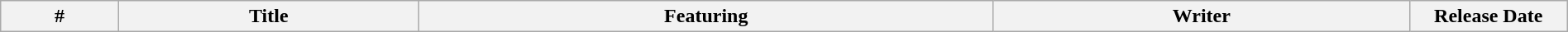<table class="wikitable plainrowheaders" style="width:100%;">
<tr>
<th>#</th>
<th>Title</th>
<th>Featuring</th>
<th>Writer</th>
<th width="120">Release Date<br>






</th>
</tr>
</table>
